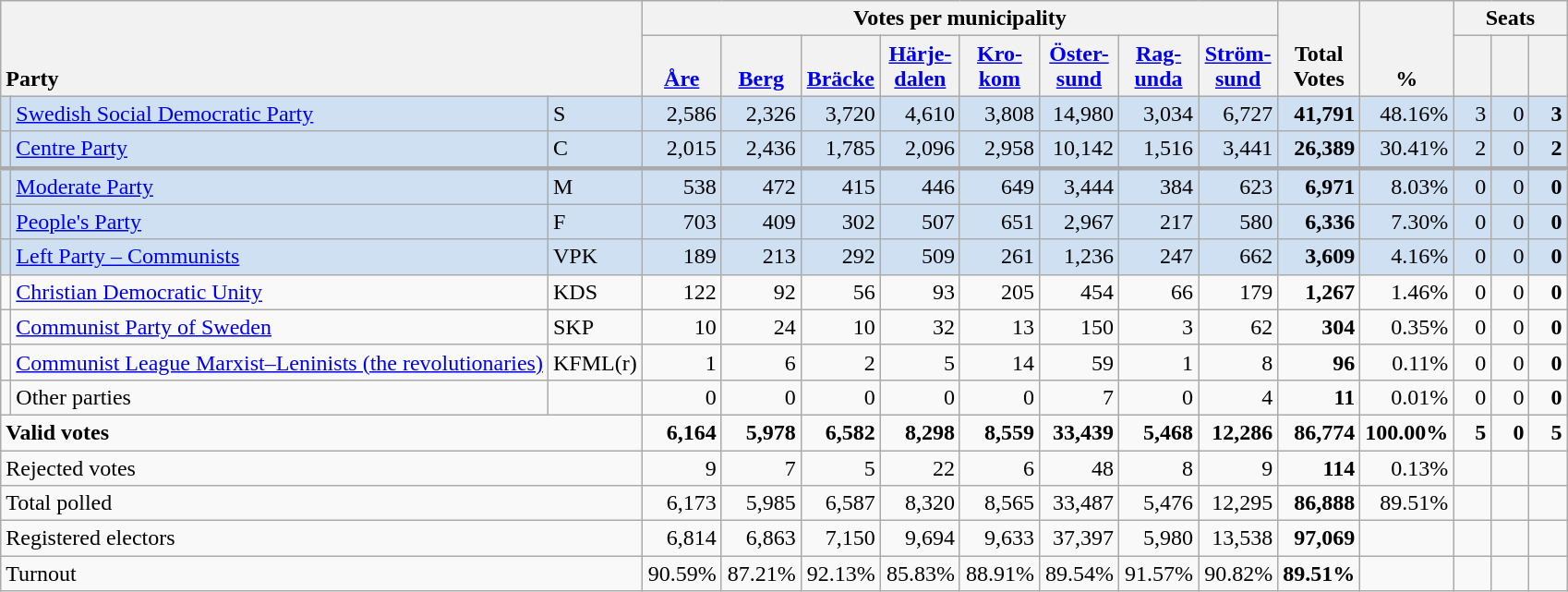<table class="wikitable" border="1" style="text-align:right;">
<tr>
<th style="text-align:left;" valign=bottom rowspan=2 colspan=3>Party</th>
<th colspan=8>Votes per municipality</th>
<th align=center valign=bottom rowspan=2 width="50">Total Votes</th>
<th align=center valign=bottom rowspan=2 width="50">%</th>
<th colspan=3>Seats</th>
</tr>
<tr>
<th align=center valign=bottom width="50"><a href='#'>Åre</a></th>
<th align=center valign=bottom width="50"><a href='#'>Berg</a></th>
<th align=center valign=bottom width="50"><a href='#'>Bräcke</a></th>
<th align=center valign=bottom width="50"><a href='#'>Härje- dalen</a></th>
<th align=center valign=bottom width="50"><a href='#'>Kro- kom</a></th>
<th align=center valign=bottom width="50"><a href='#'>Öster- sund</a></th>
<th align=center valign=bottom width="50"><a href='#'>Rag- unda</a></th>
<th align=center valign=bottom width="50"><a href='#'>Ström- sund</a></th>
<th align=center valign=bottom width="20"><small></small></th>
<th align=center valign=bottom width="20"><small><a href='#'></a></small></th>
<th align=center valign=bottom width="20"><small></small></th>
</tr>
<tr style="background:#CEE0F2;">
<td></td>
<td align=left style="white-space: nowrap;"><a href='#'>Swedish Social Democratic Party</a></td>
<td align=left>S</td>
<td>2,586</td>
<td>2,326</td>
<td>3,720</td>
<td>4,610</td>
<td>3,808</td>
<td>14,980</td>
<td>3,034</td>
<td>6,727</td>
<td><strong>41,791</strong></td>
<td>48.16%</td>
<td>3</td>
<td>0</td>
<td><strong>3</strong></td>
</tr>
<tr style="background:#CEE0F2;">
<td></td>
<td align=left><a href='#'>Centre Party</a></td>
<td align=left>C</td>
<td>2,015</td>
<td>2,436</td>
<td>1,785</td>
<td>2,096</td>
<td>2,958</td>
<td>10,142</td>
<td>1,516</td>
<td>3,441</td>
<td><strong>26,389</strong></td>
<td>30.41%</td>
<td>2</td>
<td>0</td>
<td><strong>2</strong></td>
</tr>
<tr style="background:#CEE0F2; border-top:3px solid darkgray;">
<td></td>
<td align=left><a href='#'>Moderate Party</a></td>
<td align=left>M</td>
<td>538</td>
<td>472</td>
<td>415</td>
<td>446</td>
<td>649</td>
<td>3,444</td>
<td>384</td>
<td>623</td>
<td><strong>6,971</strong></td>
<td>8.03%</td>
<td>0</td>
<td>0</td>
<td><strong>0</strong></td>
</tr>
<tr style="background:#CEE0F2;">
<td></td>
<td align=left><a href='#'>People's Party</a></td>
<td align=left>F</td>
<td>703</td>
<td>409</td>
<td>302</td>
<td>507</td>
<td>651</td>
<td>2,967</td>
<td>217</td>
<td>580</td>
<td><strong>6,336</strong></td>
<td>7.30%</td>
<td>0</td>
<td>0</td>
<td><strong>0</strong></td>
</tr>
<tr style="background:#CEE0F2;">
<td></td>
<td align=left><a href='#'>Left Party – Communists</a></td>
<td align=left>VPK</td>
<td>189</td>
<td>213</td>
<td>292</td>
<td>509</td>
<td>261</td>
<td>1,236</td>
<td>247</td>
<td>662</td>
<td><strong>3,609</strong></td>
<td>4.16%</td>
<td>0</td>
<td>0</td>
<td><strong>0</strong></td>
</tr>
<tr>
<td></td>
<td align=left><a href='#'>Christian Democratic Unity</a></td>
<td align=left>KDS</td>
<td>122</td>
<td>92</td>
<td>56</td>
<td>93</td>
<td>205</td>
<td>454</td>
<td>66</td>
<td>179</td>
<td><strong>1,267</strong></td>
<td>1.46%</td>
<td>0</td>
<td>0</td>
<td><strong>0</strong></td>
</tr>
<tr>
<td></td>
<td align=left><a href='#'>Communist Party of Sweden</a></td>
<td align=left>SKP</td>
<td>10</td>
<td>24</td>
<td>10</td>
<td>32</td>
<td>13</td>
<td>150</td>
<td>3</td>
<td>62</td>
<td><strong>304</strong></td>
<td>0.35%</td>
<td>0</td>
<td>0</td>
<td><strong>0</strong></td>
</tr>
<tr>
<td></td>
<td align=left><a href='#'>Communist League Marxist–Leninists (the revolutionaries)</a></td>
<td align=left>KFML(r)</td>
<td>1</td>
<td>6</td>
<td>2</td>
<td>5</td>
<td>14</td>
<td>59</td>
<td>1</td>
<td>8</td>
<td><strong>96</strong></td>
<td>0.11%</td>
<td>0</td>
<td>0</td>
<td><strong>0</strong></td>
</tr>
<tr>
<td></td>
<td align=left>Other parties</td>
<td></td>
<td>0</td>
<td>0</td>
<td>0</td>
<td>0</td>
<td>0</td>
<td>7</td>
<td>0</td>
<td>4</td>
<td><strong>11</strong></td>
<td>0.01%</td>
<td>0</td>
<td>0</td>
<td><strong>0</strong></td>
</tr>
<tr style="font-weight:bold">
<td align=left colspan=3>Valid votes</td>
<td>6,164</td>
<td>5,978</td>
<td>6,582</td>
<td>8,298</td>
<td>8,559</td>
<td>33,439</td>
<td>5,468</td>
<td>12,286</td>
<td>86,774</td>
<td>100.00%</td>
<td>5</td>
<td>0</td>
<td>5</td>
</tr>
<tr>
<td align=left colspan=3>Rejected votes</td>
<td>9</td>
<td>7</td>
<td>5</td>
<td>22</td>
<td>6</td>
<td>48</td>
<td>8</td>
<td>9</td>
<td><strong>114</strong></td>
<td>0.13%</td>
<td></td>
<td></td>
<td></td>
</tr>
<tr>
<td align=left colspan=3>Total polled</td>
<td>6,173</td>
<td>5,985</td>
<td>6,587</td>
<td>8,320</td>
<td>8,565</td>
<td>33,487</td>
<td>5,476</td>
<td>12,295</td>
<td><strong>86,888</strong></td>
<td>89.51%</td>
<td></td>
<td></td>
<td></td>
</tr>
<tr>
<td align=left colspan=3>Registered electors</td>
<td>6,814</td>
<td>6,863</td>
<td>7,150</td>
<td>9,694</td>
<td>9,633</td>
<td>37,397</td>
<td>5,980</td>
<td>13,538</td>
<td><strong>97,069</strong></td>
<td></td>
<td></td>
<td></td>
<td></td>
</tr>
<tr>
<td align=left colspan=3>Turnout</td>
<td>90.59%</td>
<td>87.21%</td>
<td>92.13%</td>
<td>85.83%</td>
<td>88.91%</td>
<td>89.54%</td>
<td>91.57%</td>
<td>90.82%</td>
<td><strong>89.51%</strong></td>
<td></td>
<td></td>
<td></td>
<td></td>
</tr>
</table>
